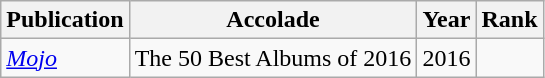<table class="sortable wikitable">
<tr>
<th>Publication</th>
<th>Accolade</th>
<th>Year</th>
<th>Rank</th>
</tr>
<tr>
<td><em><a href='#'>Mojo</a></em></td>
<td>The 50 Best Albums of 2016</td>
<td>2016</td>
<td></td>
</tr>
</table>
